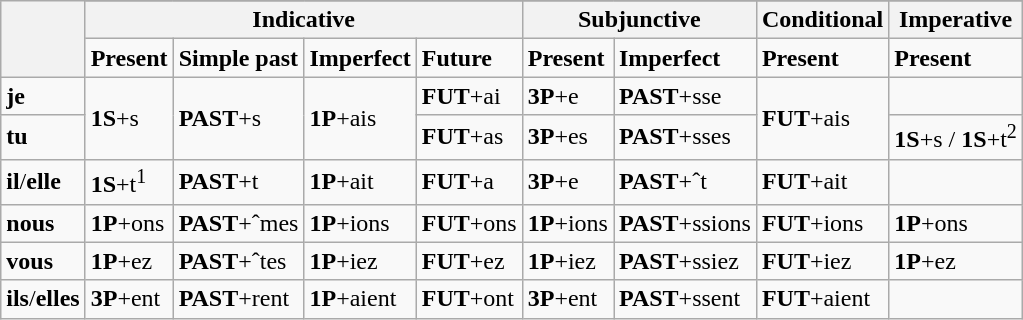<table class="wikitable">
<tr>
<th rowspan="3" colspan="1"> </th>
</tr>
<tr>
<th colspan="4" style="text-align: center;"><strong>Indicative</strong></th>
<th colspan="2" style="text-align: center;"><strong>Subjunctive</strong></th>
<th style="text-align: center;"><strong>Conditional</strong></th>
<th style="text-align: center;"><strong>Imperative</strong></th>
</tr>
<tr>
<td><strong>Present</strong></td>
<td><strong>Simple past</strong></td>
<td><strong>Imperfect</strong></td>
<td><strong>Future</strong></td>
<td><strong>Present</strong></td>
<td><strong>Imperfect</strong></td>
<td><strong>Present</strong></td>
<td><strong>Present</strong></td>
</tr>
<tr>
<td><strong>je</strong></td>
<td rowspan="2"><strong>1S</strong>+s</td>
<td rowspan="2"><strong>PAST</strong>+s</td>
<td rowspan="2"><strong>1P</strong>+ais</td>
<td><strong>FUT</strong>+ai</td>
<td><strong>3P</strong>+e</td>
<td><strong>PAST</strong>+sse</td>
<td rowspan="2"><strong>FUT</strong>+ais</td>
<td></td>
</tr>
<tr>
<td><strong>tu</strong></td>
<td><strong>FUT</strong>+as</td>
<td><strong>3P</strong>+es</td>
<td><strong>PAST</strong>+sses</td>
<td><strong>1S</strong>+s / <strong>1S</strong>+t<sup>2</sup></td>
</tr>
<tr>
<td><strong>il</strong>/<strong>elle</strong></td>
<td><strong>1S</strong>+t<sup>1</sup></td>
<td><strong>PAST</strong>+t</td>
<td><strong>1P</strong>+ait</td>
<td><strong>FUT</strong>+a</td>
<td><strong>3P</strong>+e</td>
<td><strong>PAST</strong>+ˆt</td>
<td><strong>FUT</strong>+ait</td>
<td></td>
</tr>
<tr>
<td><strong>nous</strong></td>
<td><strong>1P</strong>+ons</td>
<td><strong>PAST</strong>+ˆmes</td>
<td><strong>1P</strong>+ions</td>
<td><strong>FUT</strong>+ons</td>
<td><strong>1P</strong>+ions</td>
<td><strong>PAST</strong>+ssions</td>
<td><strong>FUT</strong>+ions</td>
<td><strong>1P</strong>+ons</td>
</tr>
<tr>
<td><strong>vous</strong></td>
<td><strong>1P</strong>+ez</td>
<td><strong>PAST</strong>+ˆtes</td>
<td><strong>1P</strong>+iez</td>
<td><strong>FUT</strong>+ez</td>
<td><strong>1P</strong>+iez</td>
<td><strong>PAST</strong>+ssiez</td>
<td><strong>FUT</strong>+iez</td>
<td><strong>1P</strong>+ez</td>
</tr>
<tr>
<td><strong>ils</strong>/<strong>elles</strong></td>
<td><strong>3P</strong>+ent</td>
<td><strong>PAST</strong>+rent</td>
<td><strong>1P</strong>+aient</td>
<td><strong>FUT</strong>+ont</td>
<td><strong>3P</strong>+ent</td>
<td><strong>PAST</strong>+ssent</td>
<td><strong>FUT</strong>+aient</td>
<td></td>
</tr>
</table>
